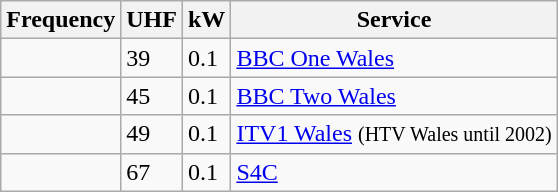<table class="wikitable sortable">
<tr>
<th>Frequency</th>
<th>UHF</th>
<th>kW</th>
<th>Service</th>
</tr>
<tr>
<td></td>
<td>39</td>
<td>0.1</td>
<td><a href='#'>BBC One Wales</a></td>
</tr>
<tr>
<td></td>
<td>45</td>
<td>0.1</td>
<td><a href='#'>BBC Two Wales</a></td>
</tr>
<tr>
<td></td>
<td>49</td>
<td>0.1</td>
<td><a href='#'>ITV1 Wales</a> <small>(HTV Wales until 2002)</small></td>
</tr>
<tr>
<td></td>
<td>67</td>
<td>0.1</td>
<td><a href='#'>S4C</a></td>
</tr>
</table>
